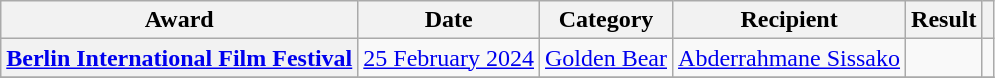<table class="wikitable sortable plainrowheaders">
<tr>
<th>Award</th>
<th>Date</th>
<th>Category</th>
<th>Recipient</th>
<th>Result</th>
<th></th>
</tr>
<tr>
<th scope="row"><a href='#'>Berlin International Film Festival</a></th>
<td><a href='#'>25 February 2024</a></td>
<td><a href='#'>Golden Bear</a></td>
<td><a href='#'>Abderrahmane Sissako</a></td>
<td></td>
<td align="center" rowspan="1"></td>
</tr>
<tr>
</tr>
</table>
